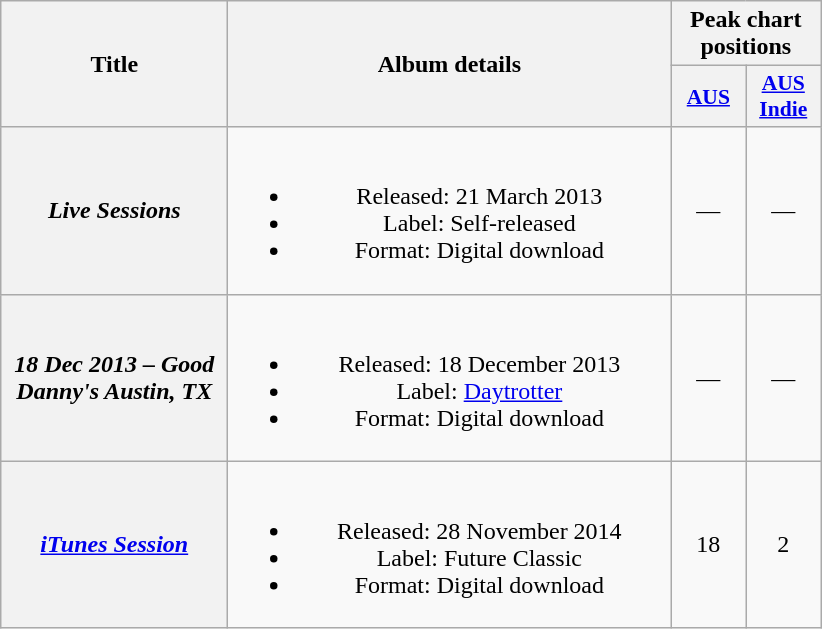<table class="wikitable plainrowheaders" style="text-align:center;" border="1">
<tr>
<th scope="col" rowspan="2" style="width:9em;">Title</th>
<th scope="col" rowspan="2" style="width:18em;">Album details</th>
<th scope="col" colspan="2">Peak chart positions</th>
</tr>
<tr>
<th scope="col" style="width:3em;font-size:90%;"><a href='#'>AUS</a><br></th>
<th scope="col" style="width:3em;font-size:90%;"><a href='#'>AUS<br>Indie</a><br></th>
</tr>
<tr>
<th scope="row"><em>Live Sessions</em></th>
<td><br><ul><li>Released: 21 March 2013</li><li>Label: Self-released</li><li>Format: Digital download</li></ul></td>
<td>—</td>
<td>—</td>
</tr>
<tr>
<th scope="row"><em>18 Dec 2013 – Good Danny's Austin, TX</em></th>
<td><br><ul><li>Released: 18 December 2013</li><li>Label: <a href='#'>Daytrotter</a></li><li>Format: Digital download</li></ul></td>
<td>—</td>
<td>—</td>
</tr>
<tr>
<th scope="row"><em><a href='#'>iTunes Session</a></em></th>
<td><br><ul><li>Released: 28 November 2014 </li><li>Label: Future Classic</li><li>Format: Digital download</li></ul></td>
<td>18</td>
<td>2</td>
</tr>
</table>
